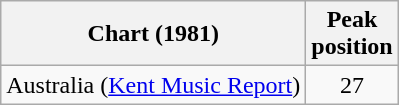<table class="wikitable">
<tr>
<th>Chart (1981)</th>
<th>Peak<br>position</th>
</tr>
<tr>
<td>Australia (<a href='#'>Kent Music Report</a>)</td>
<td style="text-align:center;">27</td>
</tr>
</table>
